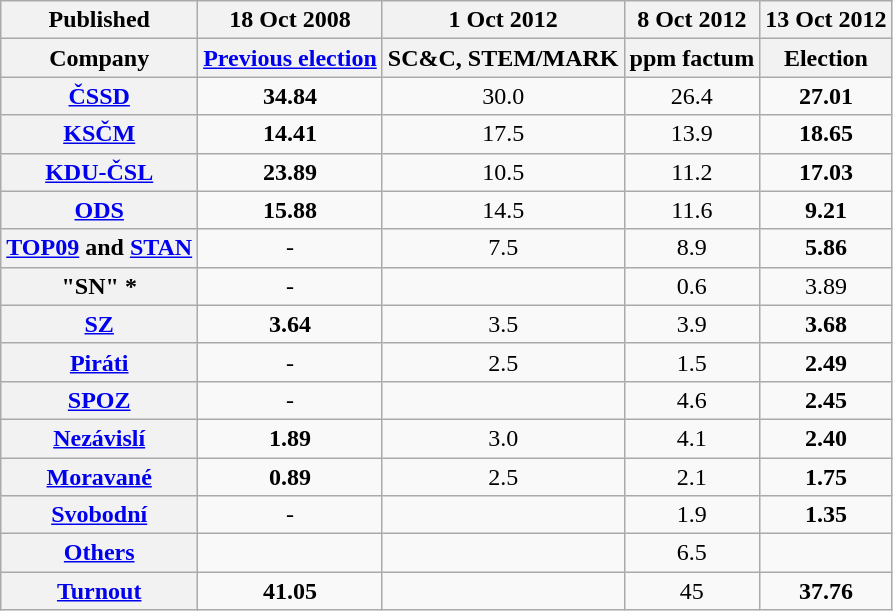<table class="wikitable" style="text-align:center;">
<tr>
<th>Published</th>
<th>18 Oct 2008 </th>
<th>1 Oct 2012 </th>
<th>8 Oct 2012 </th>
<th>13 Oct 2012 </th>
</tr>
<tr>
<th>Company</th>
<th><a href='#'>Previous election</a></th>
<th>SC&C, STEM/MARK</th>
<th>ppm factum</th>
<th>Election</th>
</tr>
<tr>
<th><a href='#'>ČSSD</a></th>
<td><strong>34.84</strong></td>
<td>30.0</td>
<td>26.4</td>
<td><strong>27.01</strong></td>
</tr>
<tr>
<th><a href='#'>KSČM</a></th>
<td><strong>14.41</strong></td>
<td>17.5</td>
<td>13.9</td>
<td><strong>18.65</strong></td>
</tr>
<tr>
<th><a href='#'>KDU-ČSL</a></th>
<td><strong>23.89</strong></td>
<td>10.5</td>
<td>11.2</td>
<td><strong>17.03</strong></td>
</tr>
<tr>
<th><a href='#'>ODS</a></th>
<td><strong>15.88</strong></td>
<td>14.5</td>
<td>11.6</td>
<td><strong>9.21</strong></td>
</tr>
<tr>
<th><a href='#'>TOP09</a> and <a href='#'>STAN</a></th>
<td>-</td>
<td>7.5</td>
<td>8.9</td>
<td><strong>5.86</strong></td>
</tr>
<tr>
<th>"SN" *</th>
<td>-</td>
<td></td>
<td>0.6</td>
<td>3.89</td>
</tr>
<tr>
<th><a href='#'>SZ</a></th>
<td><strong>3.64</strong></td>
<td>3.5</td>
<td>3.9</td>
<td><strong>3.68</strong></td>
</tr>
<tr>
<th><a href='#'>Piráti</a></th>
<td>-</td>
<td>2.5</td>
<td>1.5</td>
<td><strong>2.49</strong></td>
</tr>
<tr>
<th><a href='#'>SPOZ</a></th>
<td>-</td>
<td></td>
<td>4.6</td>
<td><strong>2.45</strong></td>
</tr>
<tr>
<th><a href='#'>Nezávislí</a></th>
<td><strong>1.89</strong></td>
<td>3.0</td>
<td>4.1</td>
<td><strong>2.40</strong></td>
</tr>
<tr>
<th><a href='#'>Moravané</a></th>
<td><strong>0.89</strong></td>
<td>2.5</td>
<td>2.1</td>
<td><strong>1.75</strong></td>
</tr>
<tr>
<th><a href='#'>Svobodní</a></th>
<td>-</td>
<td></td>
<td>1.9</td>
<td><strong>1.35</strong></td>
</tr>
<tr>
<th><a href='#'>Others</a></th>
<td></td>
<td></td>
<td>6.5</td>
</tr>
<tr>
<th><a href='#'>Turnout</a></th>
<td><strong>41.05</strong></td>
<td></td>
<td>45</td>
<td><strong>37.76</strong></td>
</tr>
</table>
